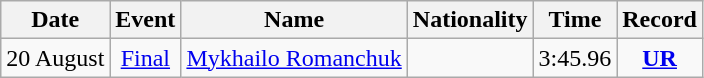<table class="wikitable" style=text-align:center>
<tr>
<th>Date</th>
<th>Event</th>
<th>Name</th>
<th>Nationality</th>
<th>Time</th>
<th>Record</th>
</tr>
<tr>
<td>20 August</td>
<td><a href='#'>Final</a></td>
<td align=left><a href='#'>Mykhailo Romanchuk</a></td>
<td align=left></td>
<td>3:45.96</td>
<td><strong><a href='#'>UR</a></strong></td>
</tr>
</table>
